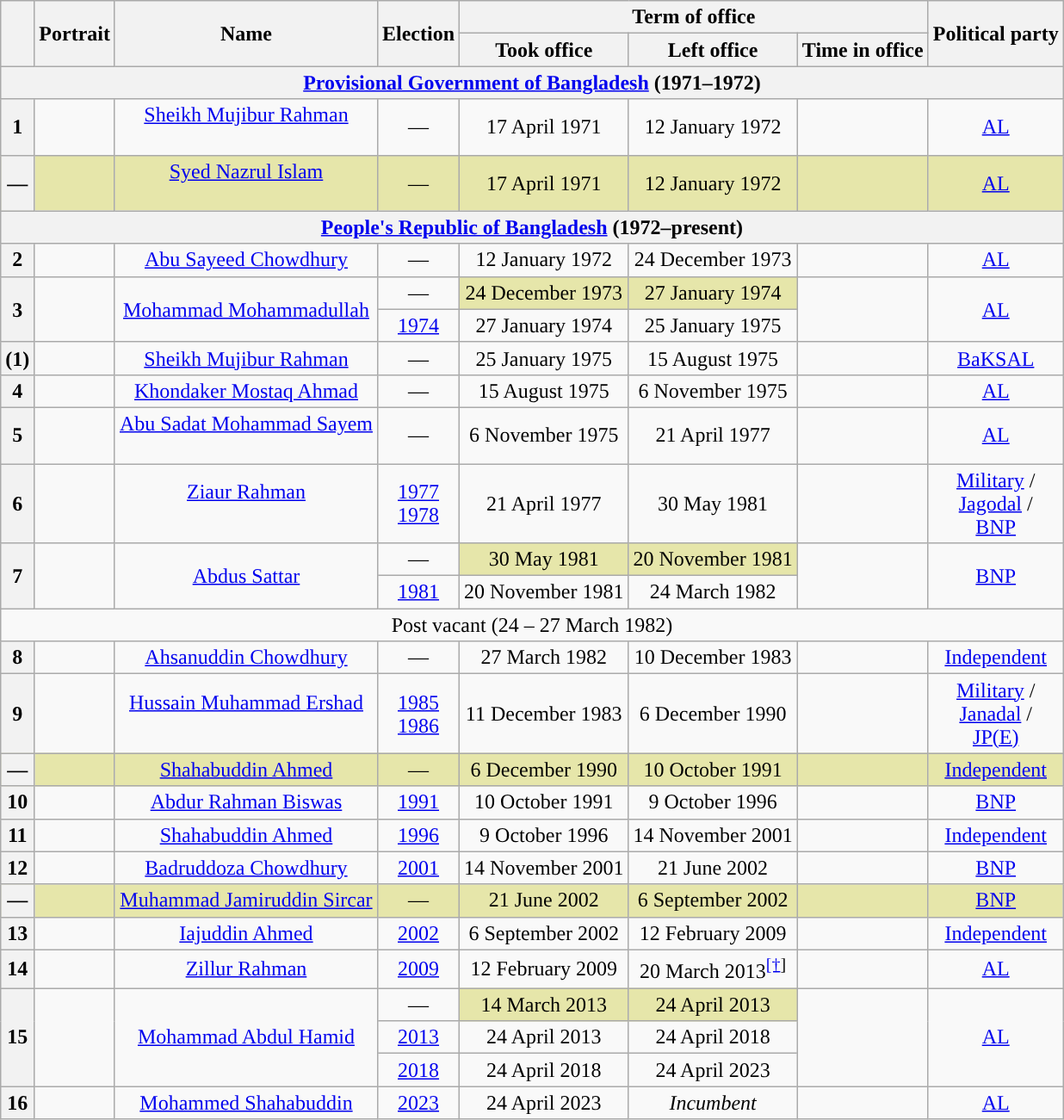<table class="wikitable" style="text-align:center">
<tr>
<th rowspan="2"></th>
<th rowspan="2">Portrait</th>
<th rowspan="2">Name<br></th>
<th rowspan="2">Election</th>
<th colspan="3">Term of office</th>
<th rowspan="2">Political party<br></th>
</tr>
<tr>
<th>Took office</th>
<th>Left office</th>
<th>Time in office</th>
</tr>
<tr>
<th colspan="8"><a href='#'>Provisional Government of Bangladesh</a> (1971–1972)</th>
</tr>
<tr>
<th style="background:">1</th>
<td></td>
<td><a href='#'>Sheikh Mujibur Rahman</a><br><br></td>
<td>—</td>
<td>17 April 1971</td>
<td>12 January 1972</td>
<td></td>
<td><a href='#'>AL</a></td>
</tr>
<tr style="background:#e6e6aa;">
<th style="background:">—</th>
<td></td>
<td><a href='#'>Syed Nazrul Islam</a><br><br></td>
<td>—</td>
<td>17 April 1971</td>
<td>12 January 1972</td>
<td></td>
<td><a href='#'>AL</a></td>
</tr>
<tr>
<th colspan="8"><a href='#'>People's Republic of Bangladesh</a> (1972–present)</th>
</tr>
<tr>
<th style="background:">2</th>
<td></td>
<td><a href='#'>Abu Sayeed Chowdhury</a><br></td>
<td>—</td>
<td>12 January 1972</td>
<td>24 December 1973</td>
<td></td>
<td><a href='#'>AL</a></td>
</tr>
<tr>
<th rowspan="2" style="background:">3</th>
<td rowspan="2"></td>
<td rowspan="2"><a href='#'>Mohammad Mohammadullah</a><br></td>
<td>—</td>
<td style="background:#e6e6aa;">24 December 1973</td>
<td style="background:#e6e6aa;">27 January 1974</td>
<td rowspan="2"></td>
<td rowspan="2"><a href='#'>AL</a></td>
</tr>
<tr>
<td><a href='#'>1974</a></td>
<td>27 January 1974</td>
<td>25 January 1975</td>
</tr>
<tr>
<th style="background:">(1)</th>
<td></td>
<td><a href='#'>Sheikh Mujibur Rahman</a><br></td>
<td>—</td>
<td>25 January 1975</td>
<td>15 August 1975<br></td>
<td></td>
<td><a href='#'>BaKSAL</a></td>
</tr>
<tr>
<th style="background:">4</th>
<td></td>
<td><a href='#'>Khondaker Mostaq Ahmad</a><br></td>
<td>—</td>
<td>15 August 1975</td>
<td>6 November 1975<br></td>
<td></td>
<td><a href='#'>AL</a></td>
</tr>
<tr>
<th style="background:">5</th>
<td></td>
<td><a href='#'>Abu Sadat Mohammad Sayem</a><br><br></td>
<td>—</td>
<td>6 November 1975</td>
<td>21 April 1977</td>
<td></td>
<td><a href='#'>AL</a></td>
</tr>
<tr>
<th style="background:">6</th>
<td></td>
<td><a href='#'>Ziaur Rahman</a><br><br></td>
<td><a href='#'>1977</a><br><a href='#'>1978</a></td>
<td>21 April 1977</td>
<td>30 May 1981<br></td>
<td></td>
<td><a href='#'>Military</a> / <br> <a href='#'>Jagodal</a> / <br> <a href='#'>BNP</a></td>
</tr>
<tr>
<th rowspan="2" style="background:">7</th>
<td rowspan="2"></td>
<td rowspan="2"><a href='#'>Abdus Sattar</a><br></td>
<td>—</td>
<td style="background:#e6e6aa;">30 May 1981</td>
<td style="background:#e6e6aa;">20 November 1981</td>
<td rowspan="2"></td>
<td rowspan="2"><a href='#'>BNP</a></td>
</tr>
<tr>
<td><a href='#'>1981</a></td>
<td>20 November 1981</td>
<td>24 March 1982<br></td>
</tr>
<tr>
<td colspan="8">Post vacant (24 – 27 March 1982)</td>
</tr>
<tr>
<th style="background:">8</th>
<td></td>
<td><a href='#'>Ahsanuddin Chowdhury</a><br></td>
<td>—</td>
<td>27 March 1982</td>
<td>10 December 1983</td>
<td></td>
<td><a href='#'>Independent</a></td>
</tr>
<tr>
<th style="background:">9</th>
<td></td>
<td><a href='#'>Hussain Muhammad Ershad</a><br><br></td>
<td><a href='#'>1985</a><br><a href='#'>1986</a></td>
<td>11 December 1983</td>
<td>6 December 1990</td>
<td></td>
<td><a href='#'>Military</a> / <br> <a href='#'>Janadal</a> / <br> <a href='#'>JP(E)</a></td>
</tr>
<tr style="background:#e6e6aa;">
<th style="background:">—</th>
<td></td>
<td><a href='#'>Shahabuddin Ahmed</a><br></td>
<td>—</td>
<td>6 December 1990</td>
<td>10 October 1991</td>
<td></td>
<td><a href='#'>Independent</a></td>
</tr>
<tr>
<th style="background:">10</th>
<td></td>
<td><a href='#'>Abdur Rahman Biswas</a><br></td>
<td><a href='#'>1991</a></td>
<td>10 October 1991</td>
<td>9 October 1996</td>
<td></td>
<td><a href='#'>BNP</a></td>
</tr>
<tr>
<th style="background:">11</th>
<td></td>
<td><a href='#'>Shahabuddin Ahmed</a><br></td>
<td><a href='#'>1996</a></td>
<td>9 October 1996</td>
<td>14 November 2001</td>
<td></td>
<td><a href='#'>Independent</a></td>
</tr>
<tr>
<th style="background:">12</th>
<td></td>
<td><a href='#'>Badruddoza Chowdhury</a><br></td>
<td><a href='#'>2001</a></td>
<td>14 November 2001</td>
<td>21 June 2002</td>
<td></td>
<td><a href='#'>BNP</a></td>
</tr>
<tr style="background:#e6e6aa;">
<th style="background:">—</th>
<td></td>
<td><a href='#'>Muhammad Jamiruddin Sircar</a><br></td>
<td>—</td>
<td>21 June 2002</td>
<td>6 September 2002</td>
<td></td>
<td><a href='#'>BNP</a></td>
</tr>
<tr>
<th style="background:">13</th>
<td></td>
<td><a href='#'>Iajuddin Ahmed</a><br></td>
<td><a href='#'>2002</a></td>
<td>6 September 2002</td>
<td>12 February 2009</td>
<td></td>
<td><a href='#'>Independent</a></td>
</tr>
<tr>
<th style="background:">14</th>
<td></td>
<td><a href='#'>Zillur Rahman</a><br></td>
<td><a href='#'>2009</a></td>
<td>12 February 2009</td>
<td>20 March 2013<sup><a href='#'>[†</a>]</sup></td>
<td></td>
<td><a href='#'>AL</a></td>
</tr>
<tr>
<th rowspan="3" style="background:">15</th>
<td rowspan="3"></td>
<td rowspan="3"><a href='#'>Mohammad Abdul Hamid</a><br></td>
<td>—</td>
<td style="background:#e6e6aa;">14 March 2013</td>
<td style="background:#e6e6aa;">24 April 2013</td>
<td rowspan="3"></td>
<td rowspan="3"><a href='#'>AL</a></td>
</tr>
<tr>
<td><a href='#'>2013</a></td>
<td>24 April 2013</td>
<td>24 April 2018</td>
</tr>
<tr>
<td><a href='#'>2018</a></td>
<td>24 April 2018</td>
<td>24 April 2023</td>
</tr>
<tr>
<th style="background:">16</th>
<td></td>
<td><a href='#'>Mohammed Shahabuddin</a><br></td>
<td><a href='#'>2023</a></td>
<td>24 April 2023</td>
<td><em>Incumbent</em></td>
<td></td>
<td><a href='#'>AL</a></td>
</tr>
</table>
